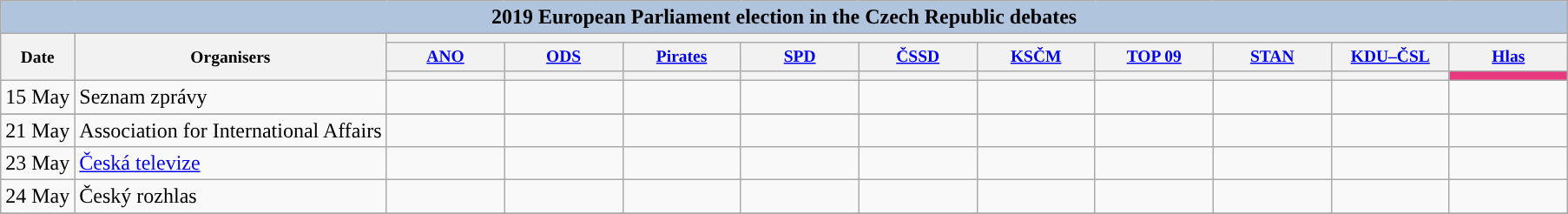<table class="wikitable">
<tr>
<th colspan="12" style="background:#B0C4DE">2019 European Parliament election in the Czech Republic debates</th>
</tr>
<tr style="font-size:small;">
<th rowspan="3">Date</th>
<th rowspan="3">Organisers</th>
<th scope="col" colspan="10">    </th>
</tr>
<tr style="font-size:small;">
<th scope="col" style="width:6.5em;"><a href='#'>ANO</a></th>
<th scope="col" style="width:6.5em;"><a href='#'>ODS</a></th>
<th scope="col" style="width:6.5em;"><a href='#'>Pirates</a></th>
<th scope="col" style="width:6.5em;"><a href='#'>SPD</a></th>
<th scope="col" style="width:6.5em;"><a href='#'>ČSSD</a></th>
<th scope="col" style="width:6.5em;"><a href='#'>KSČM</a></th>
<th scope="col" style="width:6.5em;"><a href='#'>TOP 09</a></th>
<th scope="col" style="width:6.5em;"><a href='#'>STAN</a></th>
<th scope="col" style="width:6.5em;"><a href='#'>KDU–ČSL</a></th>
<th scope="col" style="width:6.5em;"><a href='#'>Hlas</a></th>
</tr>
<tr>
<th style="color:inherit;background:"></th>
<th style="color:inherit;background:"></th>
<th style="color:inherit;background:"></th>
<th style="color:inherit;background:"></th>
<th style="color:inherit;background:"></th>
<th style="color:inherit;background:"></th>
<th style="color:inherit;background:"></th>
<th style="color:inherit;background:"></th>
<th style="color:inherit;background:"></th>
<th style="color:inherit;background:#e8387f;"></th>
</tr>
<tr>
<td style="white-space:nowrap;">15 May</td>
<td style="white-space:nowrap;">Seznam zprávy</td>
<td></td>
<td></td>
<td></td>
<td></td>
<td></td>
<td></td>
<td></td>
<td></td>
<td></td>
<td></td>
</tr>
<tr>
</tr>
<tr>
<td style="white-space:nowrap;">21 May</td>
<td style="white-space:nowrap;">Association for International Affairs</td>
<td></td>
<td></td>
<td></td>
<td></td>
<td></td>
<td></td>
<td></td>
<td></td>
<td></td>
<td></td>
</tr>
<tr>
<td style="white-space:nowrap;">23 May</td>
<td style="white-space:nowrap;"><a href='#'>Česká televize</a></td>
<td></td>
<td></td>
<td></td>
<td></td>
<td></td>
<td></td>
<td></td>
<td></td>
<td></td>
<td></td>
</tr>
<tr>
<td style="white-space:nowrap;">24 May</td>
<td style="white-space:nowrap;">Český rozhlas</td>
<td></td>
<td></td>
<td></td>
<td></td>
<td></td>
<td></td>
<td></td>
<td></td>
<td></td>
<td></td>
</tr>
<tr>
</tr>
</table>
